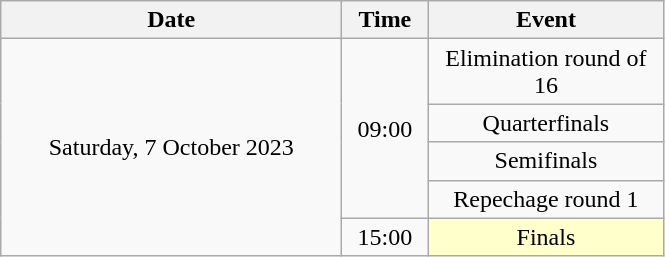<table class = "wikitable" style="text-align:center;">
<tr>
<th width=220>Date</th>
<th width=50>Time</th>
<th width=150>Event</th>
</tr>
<tr>
<td rowspan=5>Saturday, 7 October 2023</td>
<td rowspan=4>09:00</td>
<td>Elimination round of 16</td>
</tr>
<tr>
<td>Quarterfinals</td>
</tr>
<tr>
<td>Semifinals</td>
</tr>
<tr>
<td>Repechage round 1</td>
</tr>
<tr>
<td>15:00</td>
<td bgcolor=ffffcc>Finals</td>
</tr>
</table>
